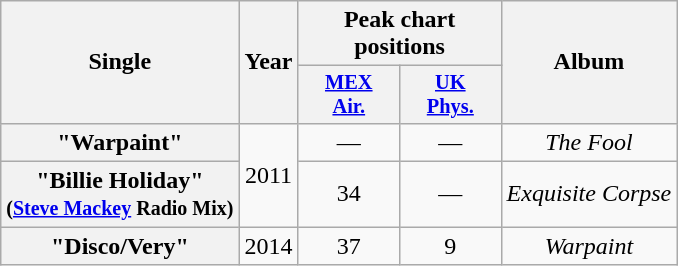<table class="wikitable plainrowheaders" style="text-align:center;" border="1">
<tr>
<th scope="col" rowspan="2">Single</th>
<th scope="col" rowspan="2">Year</th>
<th scope="col" colspan="2" style="width:8em">Peak chart positions</th>
<th scope="col" rowspan="2">Album</th>
</tr>
<tr>
<th scope="col" style="width:3em; font-size:85%"><a href='#'>MEX<br>Air.</a><br></th>
<th scope="col" style="width:3em; font-size:85%"><a href='#'>UK<br>Phys.</a><br></th>
</tr>
<tr>
<th scope="row">"Warpaint"</th>
<td rowspan="2">2011</td>
<td>—</td>
<td>—</td>
<td><em>The Fool</em></td>
</tr>
<tr>
<th scope="row">"Billie Holiday"<br><small>(<a href='#'>Steve Mackey</a> Radio Mix)</small></th>
<td>34</td>
<td>—</td>
<td><em>Exquisite Corpse</em></td>
</tr>
<tr>
<th scope="row">"Disco/Very"</th>
<td>2014</td>
<td>37</td>
<td>9</td>
<td><em>Warpaint</em></td>
</tr>
</table>
